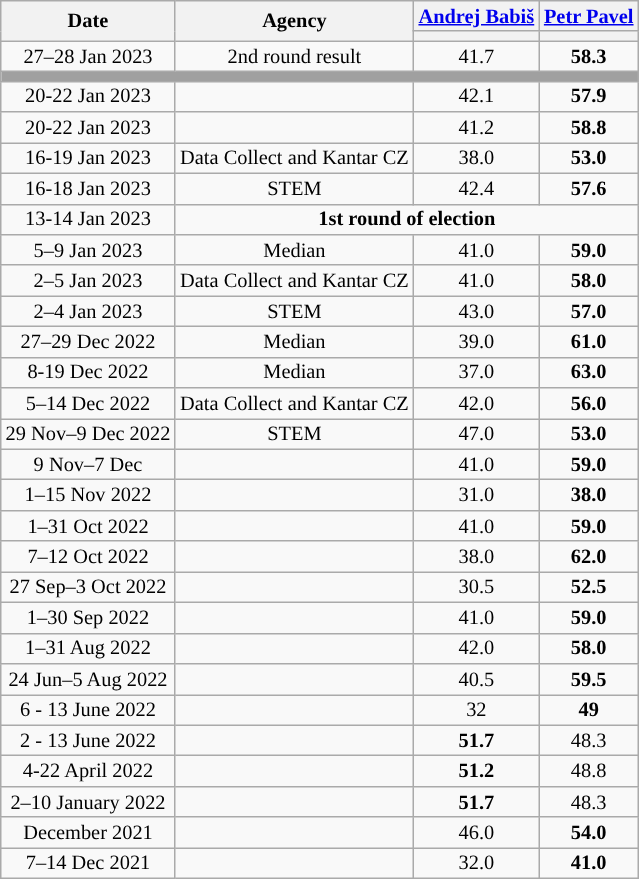<table class="wikitable" style=text-align:center;font-size:85%;line-height:14px;">
<tr>
<th rowspan="2">Date</th>
<th rowspan="2">Agency</th>
<th><a href='#'>Andrej Babiš</a></th>
<th><a href='#'>Petr Pavel</a></th>
</tr>
<tr>
<th style="background:"></th>
<th style="background:"></th>
</tr>
<tr>
<td>27–28 Jan 2023</td>
<td>2nd round result</td>
<td>41.7</td>
<td><strong>58.3</strong></td>
</tr>
<tr>
<td colspan="4" style="background:#A0A0A0"></td>
</tr>
<tr>
<td>20-22 Jan 2023</td>
<td></td>
<td>42.1</td>
<td><strong>57.9</strong></td>
</tr>
<tr>
<td>20-22 Jan 2023</td>
<td></td>
<td>41.2</td>
<td><strong>58.8</strong></td>
</tr>
<tr>
<td>16-19 Jan 2023</td>
<td>Data Collect and Kantar CZ</td>
<td>38.0</td>
<td><strong>53.0</strong></td>
</tr>
<tr>
<td>16-18 Jan 2023</td>
<td>STEM</td>
<td>42.4</td>
<td><strong>57.6</strong></td>
</tr>
<tr>
<td>13-14 Jan 2023</td>
<td colspan="4"><strong> 1st round of election</strong></td>
</tr>
<tr>
<td>5–9 Jan 2023</td>
<td>Median</td>
<td>41.0</td>
<td><strong>59.0</strong></td>
</tr>
<tr>
<td>2–5 Jan 2023</td>
<td>Data Collect and Kantar CZ</td>
<td>41.0</td>
<td><strong>58.0</strong></td>
</tr>
<tr>
<td>2–4 Jan 2023</td>
<td>STEM</td>
<td>43.0</td>
<td><strong>57.0</strong></td>
</tr>
<tr>
<td>27–29 Dec 2022</td>
<td>Median</td>
<td>39.0</td>
<td><strong>61.0</strong></td>
</tr>
<tr>
<td>8-19 Dec 2022</td>
<td>Median</td>
<td>37.0</td>
<td><strong>63.0</strong></td>
</tr>
<tr>
<td>5–14 Dec 2022</td>
<td>Data Collect and Kantar CZ</td>
<td>42.0</td>
<td><strong>56.0</strong></td>
</tr>
<tr>
<td>29 Nov–9 Dec 2022</td>
<td>STEM</td>
<td>47.0</td>
<td><strong>53.0</strong></td>
</tr>
<tr>
<td>9 Nov–7 Dec</td>
<td></td>
<td>41.0</td>
<td><strong>59.0</strong></td>
</tr>
<tr>
<td>1–15 Nov 2022</td>
<td></td>
<td>31.0</td>
<td><strong>38.0</strong></td>
</tr>
<tr>
<td>1–31 Oct 2022</td>
<td></td>
<td>41.0</td>
<td><strong>59.0</strong></td>
</tr>
<tr>
<td>7–12 Oct 2022</td>
<td></td>
<td>38.0</td>
<td><strong>62.0</strong></td>
</tr>
<tr>
<td>27 Sep–3 Oct 2022</td>
<td></td>
<td>30.5</td>
<td><strong>52.5</strong></td>
</tr>
<tr>
<td>1–30 Sep 2022</td>
<td></td>
<td>41.0</td>
<td><strong>59.0</strong></td>
</tr>
<tr>
<td>1–31 Aug 2022</td>
<td></td>
<td>42.0</td>
<td><strong>58.0</strong></td>
</tr>
<tr>
<td>24 Jun–5 Aug 2022</td>
<td></td>
<td>40.5</td>
<td><strong>59.5</strong></td>
</tr>
<tr>
<td>6 - 13 June 2022</td>
<td></td>
<td>32</td>
<td><strong>49</strong></td>
</tr>
<tr>
<td>2 - 13 June 2022</td>
<td></td>
<td><strong>51.7</strong></td>
<td>48.3</td>
</tr>
<tr>
<td>4-22 April 2022</td>
<td></td>
<td><strong>51.2</strong></td>
<td>48.8</td>
</tr>
<tr>
<td>2–10 January 2022</td>
<td></td>
<td><strong>51.7</strong></td>
<td>48.3</td>
</tr>
<tr>
<td>December 2021</td>
<td></td>
<td>46.0</td>
<td><strong>54.0</strong></td>
</tr>
<tr>
<td>7–14 Dec 2021</td>
<td></td>
<td>32.0</td>
<td><strong>41.0</strong></td>
</tr>
</table>
